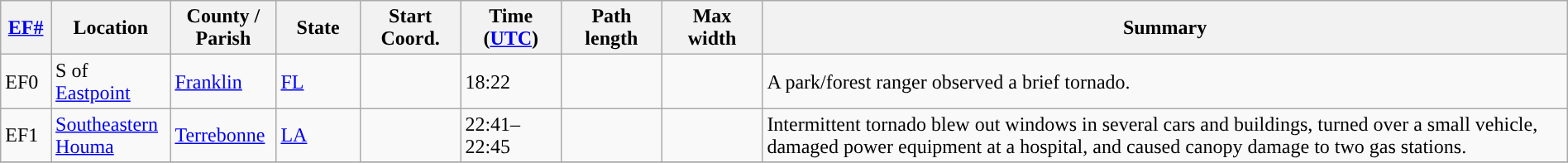<table class="wikitable sortable" style="width:100%;">
<tr>
<th scope="col"  style="width:3%; text-align:center;"><a href='#'>EF#</a></th>
<th scope="col"  style="width:7%; text-align:center;" class="unsortable">Location</th>
<th scope="col"  style="width:6%; text-align:center;" class="unsortable">County / Parish</th>
<th scope="col"  style="width:5%; text-align:center;">State</th>
<th scope="col"  style="width:6%; text-align:center;">Start Coord.</th>
<th scope="col"  style="width:6%; text-align:center;">Time (<a href='#'>UTC</a>)</th>
<th scope="col"  style="width:6%; text-align:center;">Path length</th>
<th scope="col"  style="width:6%; text-align:center;">Max width</th>
<th scope="col" class="unsortable" style="width:48%; text-align:center;">Summary</th>
</tr>
<tr>
<td>EF0</td>
<td>S of <a href='#'>Eastpoint</a></td>
<td><a href='#'>Franklin</a></td>
<td><a href='#'>FL</a></td>
<td></td>
<td>18:22</td>
<td></td>
<td></td>
<td>A park/forest ranger observed a brief tornado.</td>
</tr>
<tr>
<td>EF1</td>
<td><a href='#'>Southeastern Houma</a></td>
<td><a href='#'>Terrebonne</a></td>
<td><a href='#'>LA</a></td>
<td></td>
<td>22:41–22:45</td>
<td></td>
<td></td>
<td>Intermittent tornado blew out windows in several cars and buildings, turned over a small vehicle, damaged power equipment at a hospital, and caused canopy damage to two gas stations.</td>
</tr>
<tr>
</tr>
</table>
